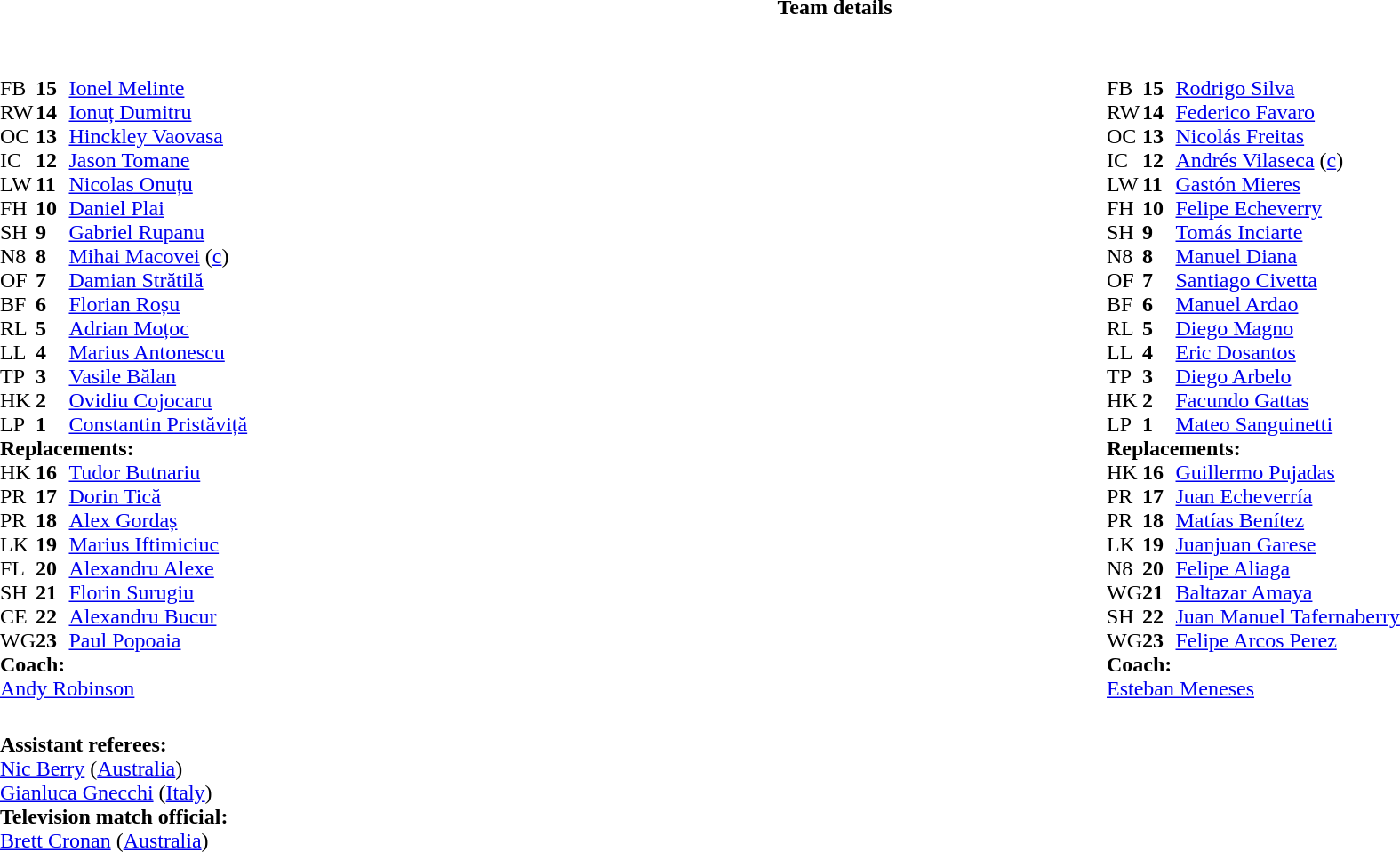<table border="0" style="width:100%;" class="collapsible collapsed">
<tr>
<th>Team details</th>
</tr>
<tr>
<td><br><table style="width:100%">
<tr>
<td style="vertical-align:top;width:50%"><br><table cellspacing="0" cellpadding="0">
<tr>
<th width="25"></th>
<th width="25"></th>
</tr>
<tr>
<td>FB</td>
<td><strong>15</strong></td>
<td><a href='#'>Ionel Melinte</a></td>
</tr>
<tr>
<td>RW</td>
<td><strong>14</strong></td>
<td><a href='#'>Ionuț Dumitru</a></td>
<td></td>
<td></td>
</tr>
<tr>
<td>OC</td>
<td><strong>13</strong></td>
<td><a href='#'>Hinckley Vaovasa</a></td>
<td></td>
<td></td>
</tr>
<tr>
<td>IC</td>
<td><strong>12</strong></td>
<td><a href='#'>Jason Tomane</a></td>
</tr>
<tr>
<td>LW</td>
<td><strong>11</strong></td>
<td><a href='#'>Nicolas Onuțu</a></td>
</tr>
<tr>
<td>FH</td>
<td><strong>10</strong></td>
<td><a href='#'>Daniel Plai</a></td>
</tr>
<tr>
<td>SH</td>
<td><strong>9</strong></td>
<td><a href='#'>Gabriel Rupanu</a></td>
<td></td>
<td></td>
</tr>
<tr>
<td>N8</td>
<td><strong>8</strong></td>
<td><a href='#'>Mihai Macovei</a> (<a href='#'>c</a>)</td>
</tr>
<tr>
<td>OF</td>
<td><strong>7</strong></td>
<td><a href='#'>Damian Strătilă</a></td>
</tr>
<tr>
<td>BF</td>
<td><strong>6</strong></td>
<td><a href='#'>Florian Roșu</a></td>
<td></td>
<td></td>
</tr>
<tr>
<td>RL</td>
<td><strong>5</strong></td>
<td><a href='#'>Adrian Moțoc</a></td>
</tr>
<tr>
<td>LL</td>
<td><strong>4</strong></td>
<td><a href='#'>Marius Antonescu</a></td>
<td></td>
<td></td>
<td></td>
<td></td>
</tr>
<tr>
<td>TP</td>
<td><strong>3</strong></td>
<td><a href='#'>Vasile Bălan</a></td>
<td></td>
<td></td>
</tr>
<tr>
<td>HK</td>
<td><strong>2</strong></td>
<td><a href='#'>Ovidiu Cojocaru</a></td>
<td></td>
<td></td>
</tr>
<tr>
<td>LP</td>
<td><strong>1</strong></td>
<td><a href='#'>Constantin Pristăviță</a></td>
<td></td>
<td></td>
</tr>
<tr>
<td colspan="3"><strong>Replacements:</strong></td>
</tr>
<tr>
<td>HK</td>
<td><strong>16</strong></td>
<td><a href='#'>Tudor Butnariu</a></td>
<td></td>
<td></td>
</tr>
<tr>
<td>PR</td>
<td><strong>17</strong></td>
<td><a href='#'>Dorin Tică</a></td>
<td></td>
<td></td>
</tr>
<tr>
<td>PR</td>
<td><strong>18</strong></td>
<td><a href='#'>Alex Gordaș</a></td>
<td></td>
<td></td>
</tr>
<tr>
<td>LK</td>
<td><strong>19</strong></td>
<td><a href='#'>Marius Iftimiciuc</a></td>
<td></td>
<td></td>
<td></td>
<td></td>
</tr>
<tr>
<td>FL</td>
<td><strong>20</strong></td>
<td><a href='#'>Alexandru Alexe</a></td>
<td></td>
<td></td>
</tr>
<tr>
<td>SH</td>
<td><strong>21</strong></td>
<td><a href='#'>Florin Surugiu</a></td>
<td></td>
<td></td>
</tr>
<tr>
<td>CE</td>
<td><strong>22</strong></td>
<td><a href='#'>Alexandru Bucur</a></td>
<td></td>
<td></td>
</tr>
<tr>
<td>WG</td>
<td><strong>23</strong></td>
<td><a href='#'>Paul Popoaia</a></td>
<td></td>
<td></td>
</tr>
<tr>
<td colspan="3"><strong>Coach:</strong></td>
</tr>
<tr>
<td colspan="3"> <a href='#'>Andy Robinson</a></td>
</tr>
</table>
</td>
<td style="vertical-align:top;width:50%"><br><table cellspacing="0" cellpadding="0" style="margin:auto">
<tr>
<th width="25"></th>
<th width="25"></th>
</tr>
<tr>
<td>FB</td>
<td><strong>15</strong></td>
<td><a href='#'>Rodrigo Silva</a></td>
</tr>
<tr>
<td>RW</td>
<td><strong>14</strong></td>
<td><a href='#'>Federico Favaro</a></td>
<td></td>
<td></td>
</tr>
<tr>
<td>OC</td>
<td><strong>13</strong></td>
<td><a href='#'>Nicolás Freitas</a></td>
</tr>
<tr>
<td>IC</td>
<td><strong>12</strong></td>
<td><a href='#'>Andrés Vilaseca</a> (<a href='#'>c</a>)</td>
</tr>
<tr>
<td>LW</td>
<td><strong>11</strong></td>
<td><a href='#'>Gastón Mieres</a></td>
<td></td>
<td></td>
</tr>
<tr>
<td>FH</td>
<td><strong>10</strong></td>
<td><a href='#'>Felipe Echeverry</a></td>
</tr>
<tr>
<td>SH</td>
<td><strong>9</strong></td>
<td><a href='#'>Tomás Inciarte</a></td>
</tr>
<tr>
<td>N8</td>
<td><strong>8</strong></td>
<td><a href='#'>Manuel Diana</a></td>
<td></td>
<td></td>
</tr>
<tr>
<td>OF</td>
<td><strong>7</strong></td>
<td><a href='#'>Santiago Civetta</a></td>
</tr>
<tr>
<td>BF</td>
<td><strong>6</strong></td>
<td><a href='#'>Manuel Ardao</a></td>
</tr>
<tr>
<td>RL</td>
<td><strong>5</strong></td>
<td><a href='#'>Diego Magno</a></td>
</tr>
<tr>
<td>LL</td>
<td><strong>4</strong></td>
<td><a href='#'>Eric Dosantos</a></td>
<td></td>
<td></td>
</tr>
<tr>
<td>TP</td>
<td><strong>3</strong></td>
<td><a href='#'>Diego Arbelo</a></td>
<td></td>
<td></td>
</tr>
<tr>
<td>HK</td>
<td><strong>2</strong></td>
<td><a href='#'>Facundo Gattas</a></td>
<td></td>
<td></td>
</tr>
<tr>
<td>LP</td>
<td><strong>1</strong></td>
<td><a href='#'>Mateo Sanguinetti</a></td>
<td></td>
<td></td>
</tr>
<tr>
<td colspan=3><strong>Replacements:</strong></td>
</tr>
<tr>
<td>HK</td>
<td><strong>16</strong></td>
<td><a href='#'>Guillermo Pujadas</a></td>
<td></td>
<td></td>
</tr>
<tr>
<td>PR</td>
<td><strong>17</strong></td>
<td><a href='#'>Juan Echeverría</a></td>
<td></td>
<td></td>
</tr>
<tr>
<td>PR</td>
<td><strong>18</strong></td>
<td><a href='#'>Matías Benítez</a></td>
<td></td>
<td></td>
</tr>
<tr>
<td>LK</td>
<td><strong>19</strong></td>
<td><a href='#'>Juanjuan Garese</a></td>
<td></td>
<td></td>
</tr>
<tr>
<td>N8</td>
<td><strong>20</strong></td>
<td><a href='#'>Felipe Aliaga</a></td>
<td></td>
<td></td>
</tr>
<tr>
<td>WG</td>
<td><strong>21</strong></td>
<td><a href='#'>Baltazar Amaya</a></td>
<td></td>
<td></td>
</tr>
<tr>
<td>SH</td>
<td><strong>22</strong></td>
<td><a href='#'>Juan Manuel Tafernaberry</a></td>
</tr>
<tr>
<td>WG</td>
<td><strong>23</strong></td>
<td><a href='#'>Felipe Arcos Perez</a></td>
<td></td>
<td></td>
</tr>
<tr>
<td colspan=3><strong>Coach:</strong></td>
</tr>
<tr>
<td colspan="4"> <a href='#'>Esteban Meneses</a></td>
</tr>
</table>
</td>
</tr>
</table>
<table style="width:100%">
<tr>
<td><br><strong>Assistant referees:</strong>
<br><a href='#'>Nic Berry</a> (<a href='#'>Australia</a>)
<br><a href='#'>Gianluca Gnecchi</a> (<a href='#'>Italy</a>)
<br><strong>Television match official:</strong>
<br><a href='#'>Brett Cronan</a> (<a href='#'>Australia</a>)</td>
</tr>
</table>
</td>
</tr>
</table>
